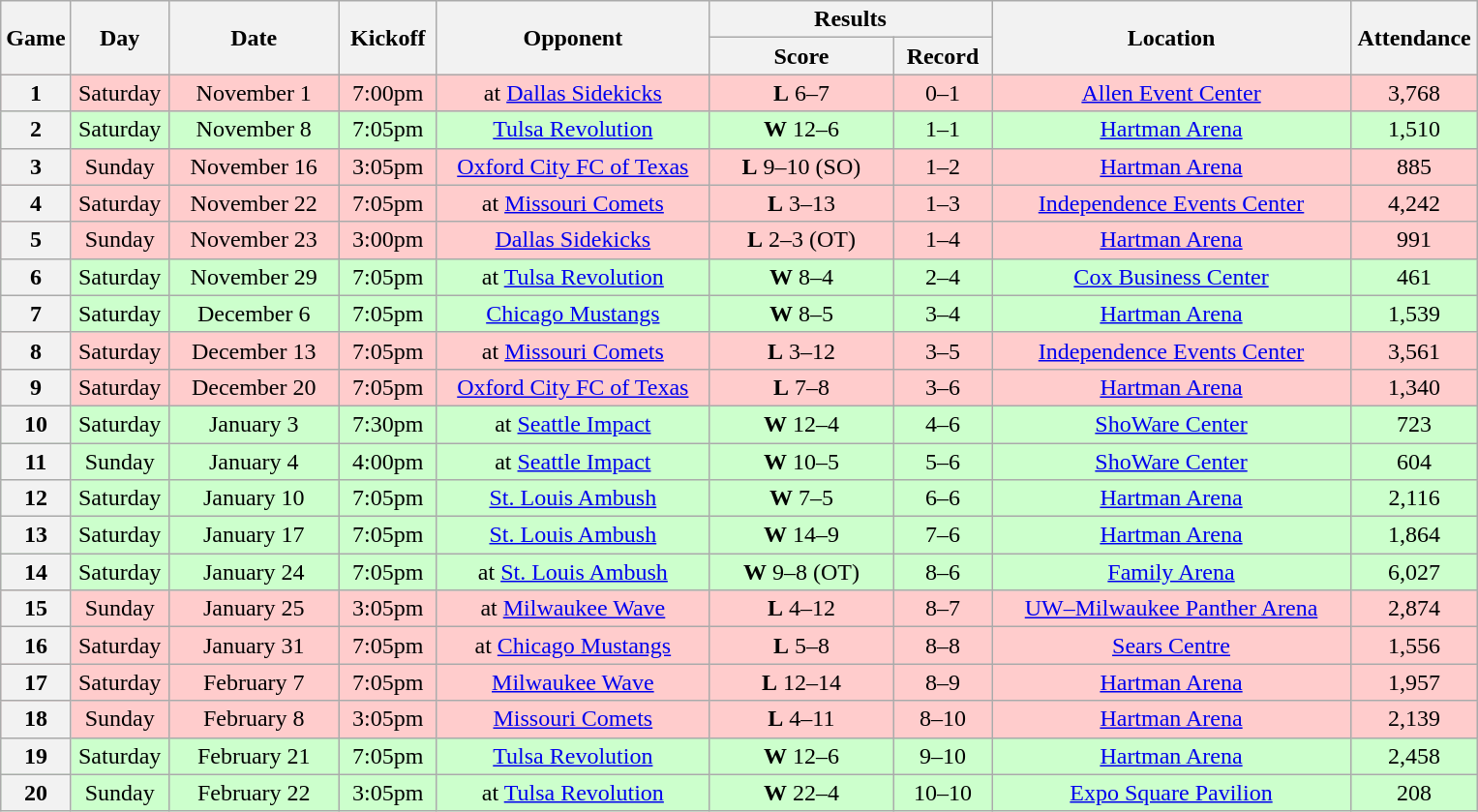<table class="wikitable">
<tr>
<th rowspan="2" width="40">Game</th>
<th rowspan="2" width="60">Day</th>
<th rowspan="2" width="110">Date</th>
<th rowspan="2" width="60">Kickoff</th>
<th rowspan="2" width="180">Opponent</th>
<th colspan="2" width="180">Results</th>
<th rowspan="2" width="240">Location</th>
<th rowspan="2" width="80">Attendance</th>
</tr>
<tr>
<th width="120">Score</th>
<th width="60">Record</th>
</tr>
<tr align="center" bgcolor="#FFCCCC">
<th>1</th>
<td>Saturday</td>
<td>November 1</td>
<td>7:00pm</td>
<td>at <a href='#'>Dallas Sidekicks</a></td>
<td><strong>L</strong> 6–7</td>
<td>0–1</td>
<td><a href='#'>Allen Event Center</a></td>
<td>3,768</td>
</tr>
<tr align="center" bgcolor="#CCFFCC">
<th>2</th>
<td>Saturday</td>
<td>November 8</td>
<td>7:05pm</td>
<td><a href='#'>Tulsa Revolution</a></td>
<td><strong>W</strong> 12–6</td>
<td>1–1</td>
<td><a href='#'>Hartman Arena</a></td>
<td>1,510</td>
</tr>
<tr align="center" bgcolor="#FFCCCC">
<th>3</th>
<td>Sunday</td>
<td>November 16</td>
<td>3:05pm</td>
<td><a href='#'>Oxford City FC of Texas</a></td>
<td><strong>L</strong> 9–10 (SO)</td>
<td>1–2</td>
<td><a href='#'>Hartman Arena</a></td>
<td>885</td>
</tr>
<tr align="center" bgcolor="#FFCCCC">
<th>4</th>
<td>Saturday</td>
<td>November 22</td>
<td>7:05pm</td>
<td>at <a href='#'>Missouri Comets</a></td>
<td><strong>L</strong> 3–13</td>
<td>1–3</td>
<td><a href='#'>Independence Events Center</a></td>
<td>4,242</td>
</tr>
<tr align="center" bgcolor="#FFCCCC">
<th>5</th>
<td>Sunday</td>
<td>November 23</td>
<td>3:00pm</td>
<td><a href='#'>Dallas Sidekicks</a></td>
<td><strong>L</strong> 2–3 (OT)</td>
<td>1–4</td>
<td><a href='#'>Hartman Arena</a></td>
<td>991</td>
</tr>
<tr align="center" bgcolor="#CCFFCC">
<th>6</th>
<td>Saturday</td>
<td>November 29</td>
<td>7:05pm</td>
<td>at <a href='#'>Tulsa Revolution</a></td>
<td><strong>W</strong> 8–4</td>
<td>2–4</td>
<td><a href='#'>Cox Business Center</a></td>
<td>461</td>
</tr>
<tr align="center" bgcolor="#CCFFCC">
<th>7</th>
<td>Saturday</td>
<td>December 6</td>
<td>7:05pm</td>
<td><a href='#'>Chicago Mustangs</a></td>
<td><strong>W</strong> 8–5</td>
<td>3–4</td>
<td><a href='#'>Hartman Arena</a></td>
<td>1,539</td>
</tr>
<tr align="center" bgcolor="#FFCCCC">
<th>8</th>
<td>Saturday</td>
<td>December 13</td>
<td>7:05pm</td>
<td>at <a href='#'>Missouri Comets</a></td>
<td><strong>L</strong> 3–12</td>
<td>3–5</td>
<td><a href='#'>Independence Events Center</a></td>
<td>3,561</td>
</tr>
<tr align="center" bgcolor="#FFCCCC">
<th>9</th>
<td>Saturday</td>
<td>December 20</td>
<td>7:05pm</td>
<td><a href='#'>Oxford City FC of Texas</a></td>
<td><strong>L</strong> 7–8</td>
<td>3–6</td>
<td><a href='#'>Hartman Arena</a></td>
<td>1,340</td>
</tr>
<tr align="center" bgcolor="#CCFFCC">
<th>10</th>
<td>Saturday</td>
<td>January 3</td>
<td>7:30pm</td>
<td>at <a href='#'>Seattle Impact</a></td>
<td><strong>W</strong> 12–4</td>
<td>4–6</td>
<td><a href='#'>ShoWare Center</a></td>
<td>723</td>
</tr>
<tr align="center" bgcolor="#CCFFCC">
<th>11</th>
<td>Sunday</td>
<td>January 4</td>
<td>4:00pm</td>
<td>at <a href='#'>Seattle Impact</a></td>
<td><strong>W</strong> 10–5</td>
<td>5–6</td>
<td><a href='#'>ShoWare Center</a></td>
<td>604</td>
</tr>
<tr align="center" bgcolor="#CCFFCC">
<th>12</th>
<td>Saturday</td>
<td>January 10</td>
<td>7:05pm</td>
<td><a href='#'>St. Louis Ambush</a></td>
<td><strong>W</strong> 7–5</td>
<td>6–6</td>
<td><a href='#'>Hartman Arena</a></td>
<td>2,116</td>
</tr>
<tr align="center" bgcolor="#CCFFCC">
<th>13</th>
<td>Saturday</td>
<td>January 17</td>
<td>7:05pm</td>
<td><a href='#'>St. Louis Ambush</a></td>
<td><strong>W</strong> 14–9</td>
<td>7–6</td>
<td><a href='#'>Hartman Arena</a></td>
<td>1,864</td>
</tr>
<tr align="center" bgcolor="#CCFFCC">
<th>14</th>
<td>Saturday</td>
<td>January 24</td>
<td>7:05pm</td>
<td>at <a href='#'>St. Louis Ambush</a></td>
<td><strong>W</strong> 9–8 (OT)</td>
<td>8–6</td>
<td><a href='#'>Family Arena</a></td>
<td>6,027</td>
</tr>
<tr align="center" bgcolor="#FFCCCC">
<th>15</th>
<td>Sunday</td>
<td>January 25</td>
<td>3:05pm</td>
<td>at <a href='#'>Milwaukee Wave</a></td>
<td><strong>L</strong> 4–12</td>
<td>8–7</td>
<td><a href='#'>UW–Milwaukee Panther Arena</a></td>
<td>2,874</td>
</tr>
<tr align="center" bgcolor="#FFCCCC">
<th>16</th>
<td>Saturday</td>
<td>January 31</td>
<td>7:05pm</td>
<td>at <a href='#'>Chicago Mustangs</a></td>
<td><strong>L</strong> 5–8</td>
<td>8–8</td>
<td><a href='#'>Sears Centre</a></td>
<td>1,556</td>
</tr>
<tr align="center" bgcolor="#FFCCCC">
<th>17</th>
<td>Saturday</td>
<td>February 7</td>
<td>7:05pm</td>
<td><a href='#'>Milwaukee Wave</a></td>
<td><strong>L</strong> 12–14</td>
<td>8–9</td>
<td><a href='#'>Hartman Arena</a></td>
<td>1,957</td>
</tr>
<tr align="center" bgcolor="#FFCCCC">
<th>18</th>
<td>Sunday</td>
<td>February 8</td>
<td>3:05pm</td>
<td><a href='#'>Missouri Comets</a></td>
<td><strong>L</strong> 4–11</td>
<td>8–10</td>
<td><a href='#'>Hartman Arena</a></td>
<td>2,139</td>
</tr>
<tr align="center" bgcolor="#CCFFCC">
<th>19</th>
<td>Saturday</td>
<td>February 21</td>
<td>7:05pm</td>
<td><a href='#'>Tulsa Revolution</a></td>
<td><strong>W</strong> 12–6</td>
<td>9–10</td>
<td><a href='#'>Hartman Arena</a></td>
<td>2,458</td>
</tr>
<tr align="center" bgcolor="#CCFFCC">
<th>20</th>
<td>Sunday</td>
<td>February 22</td>
<td>3:05pm</td>
<td>at <a href='#'>Tulsa Revolution</a></td>
<td><strong>W</strong> 22–4</td>
<td>10–10</td>
<td><a href='#'>Expo Square Pavilion</a></td>
<td>208</td>
</tr>
</table>
